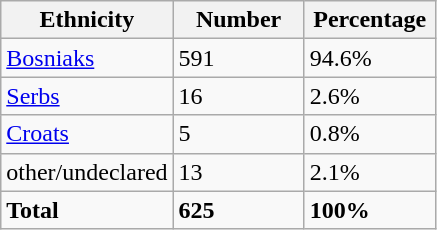<table class="wikitable">
<tr>
<th width="100px">Ethnicity</th>
<th width="80px">Number</th>
<th width="80px">Percentage</th>
</tr>
<tr>
<td><a href='#'>Bosniaks</a></td>
<td>591</td>
<td>94.6%</td>
</tr>
<tr>
<td><a href='#'>Serbs</a></td>
<td>16</td>
<td>2.6%</td>
</tr>
<tr>
<td><a href='#'>Croats</a></td>
<td>5</td>
<td>0.8%</td>
</tr>
<tr>
<td>other/undeclared</td>
<td>13</td>
<td>2.1%</td>
</tr>
<tr>
<td><strong>Total</strong></td>
<td><strong>625</strong></td>
<td><strong>100%</strong></td>
</tr>
</table>
